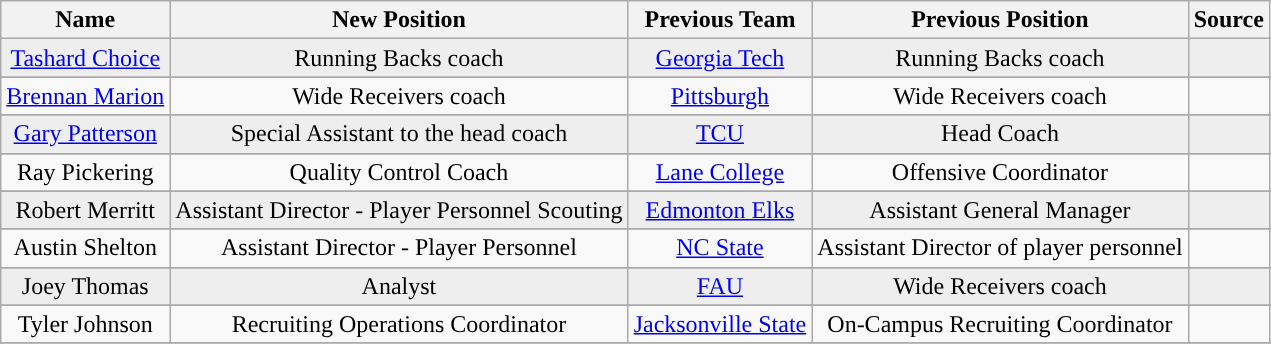<table class="wikitable">
<tr>
<th style="text-align:center; ">Name</th>
<th style="text-align:center; ">New Position</th>
<th style="text-align:center; ">Previous Team</th>
<th style="text-align:center; ">Previous Position</th>
<th style="text-align:center; ">Source</th>
</tr>
<tr align="center"style="background:#eeeeee;">
<td><a href='#'>Tashard Choice</a></td>
<td>Running Backs coach</td>
<td><a href='#'>Georgia Tech</a></td>
<td>Running Backs coach</td>
<td></td>
</tr>
<tr>
</tr>
<tr align="center">
<td><a href='#'>Brennan Marion</a></td>
<td>Wide Receivers coach</td>
<td><a href='#'>Pittsburgh</a></td>
<td>Wide Receivers coach</td>
<td></td>
</tr>
<tr>
</tr>
<tr align="center"style="background:#eeeeee;">
<td><a href='#'>Gary Patterson</a></td>
<td>Special Assistant to the head coach</td>
<td><a href='#'>TCU</a></td>
<td>Head Coach</td>
<td></td>
</tr>
<tr>
</tr>
<tr align="center">
<td>Ray Pickering</td>
<td>Quality Control Coach</td>
<td><a href='#'>Lane College</a></td>
<td>Offensive Coordinator</td>
<td></td>
</tr>
<tr>
</tr>
<tr align="center"style="background:#eeeeee;">
<td>Robert Merritt</td>
<td>Assistant Director - Player Personnel Scouting</td>
<td><a href='#'>Edmonton Elks</a></td>
<td>Assistant General Manager</td>
<td></td>
</tr>
<tr>
</tr>
<tr align="center">
<td>Austin Shelton</td>
<td>Assistant Director - Player Personnel</td>
<td><a href='#'>NC State</a></td>
<td>Assistant Director of player personnel</td>
<td></td>
</tr>
<tr>
</tr>
<tr align="center"style="background:#eeeeee;">
<td>Joey Thomas</td>
<td>Analyst</td>
<td><a href='#'>FAU</a></td>
<td>Wide Receivers coach</td>
<td></td>
</tr>
<tr>
</tr>
<tr align="center">
<td>Tyler Johnson</td>
<td>Recruiting Operations Coordinator</td>
<td><a href='#'>Jacksonville State</a></td>
<td>On-Campus Recruiting Coordinator</td>
<td></td>
</tr>
<tr>
</tr>
</table>
